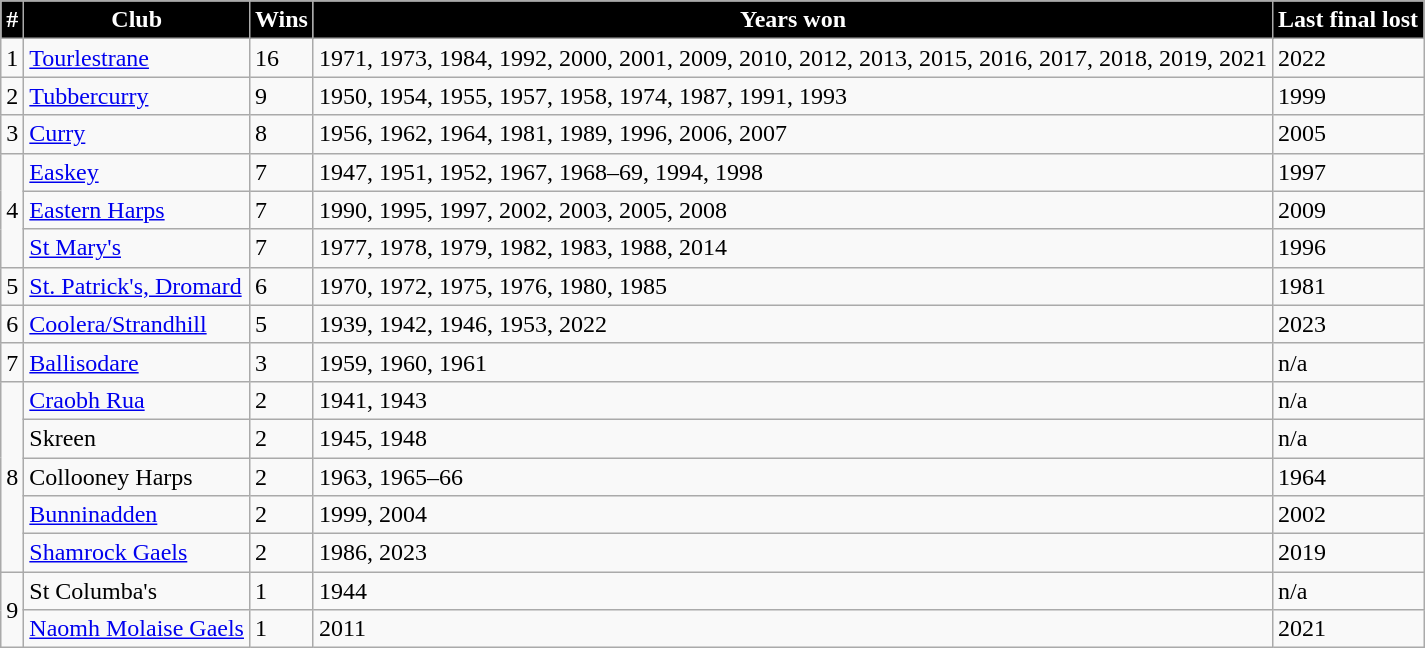<table class="wikitable">
<tr>
<th style="background:black;color:white">#</th>
<th style="background:black;color:white">Club</th>
<th style="background:black;color:white">Wins</th>
<th style="background:black;color:white">Years won</th>
<th style="background:black;color:white">Last final lost</th>
</tr>
<tr>
<td>1</td>
<td><a href='#'>Tourlestrane</a></td>
<td>16</td>
<td>1971, 1973, 1984, 1992, 2000, 2001, 2009, 2010, 2012, 2013, 2015, 2016, 2017, 2018, 2019, 2021</td>
<td>2022</td>
</tr>
<tr>
<td>2</td>
<td><a href='#'>Tubbercurry</a></td>
<td>9</td>
<td>1950, 1954, 1955, 1957, 1958, 1974, 1987, 1991, 1993</td>
<td>1999</td>
</tr>
<tr>
<td>3</td>
<td><a href='#'>Curry</a></td>
<td>8</td>
<td>1956, 1962, 1964, 1981, 1989, 1996, 2006, 2007</td>
<td>2005</td>
</tr>
<tr>
<td rowspan="3">4</td>
<td><a href='#'>Easkey</a></td>
<td>7</td>
<td>1947, 1951, 1952, 1967, 1968–69, 1994, 1998</td>
<td>1997</td>
</tr>
<tr>
<td><a href='#'>Eastern Harps</a></td>
<td>7</td>
<td>1990, 1995, 1997, 2002, 2003, 2005, 2008</td>
<td>2009</td>
</tr>
<tr>
<td><a href='#'>St Mary's</a></td>
<td>7</td>
<td>1977, 1978, 1979, 1982, 1983, 1988, 2014</td>
<td>1996</td>
</tr>
<tr>
<td>5</td>
<td><a href='#'>St. Patrick's, Dromard</a></td>
<td>6</td>
<td>1970, 1972, 1975, 1976, 1980, 1985</td>
<td>1981</td>
</tr>
<tr>
<td>6</td>
<td><a href='#'>Coolera/Strandhill</a></td>
<td>5</td>
<td>1939, 1942, 1946, 1953, 2022</td>
<td>2023</td>
</tr>
<tr>
<td>7</td>
<td><a href='#'>Ballisodare</a></td>
<td>3</td>
<td>1959, 1960, 1961</td>
<td>n/a</td>
</tr>
<tr>
<td rowspan="5">8</td>
<td><a href='#'>Craobh Rua</a></td>
<td>2</td>
<td>1941, 1943</td>
<td>n/a</td>
</tr>
<tr>
<td>Skreen</td>
<td>2</td>
<td>1945, 1948</td>
<td>n/a</td>
</tr>
<tr>
<td>Collooney Harps</td>
<td>2</td>
<td>1963, 1965–66</td>
<td>1964</td>
</tr>
<tr>
<td><a href='#'>Bunninadden</a></td>
<td>2</td>
<td>1999, 2004</td>
<td>2002</td>
</tr>
<tr>
<td><a href='#'>Shamrock Gaels</a></td>
<td>2</td>
<td>1986, 2023</td>
<td>2019</td>
</tr>
<tr>
<td rowspan="2">9</td>
<td>St Columba's</td>
<td>1</td>
<td>1944</td>
<td>n/a</td>
</tr>
<tr>
<td><a href='#'>Naomh Molaise Gaels</a></td>
<td>1</td>
<td>2011</td>
<td>2021</td>
</tr>
</table>
